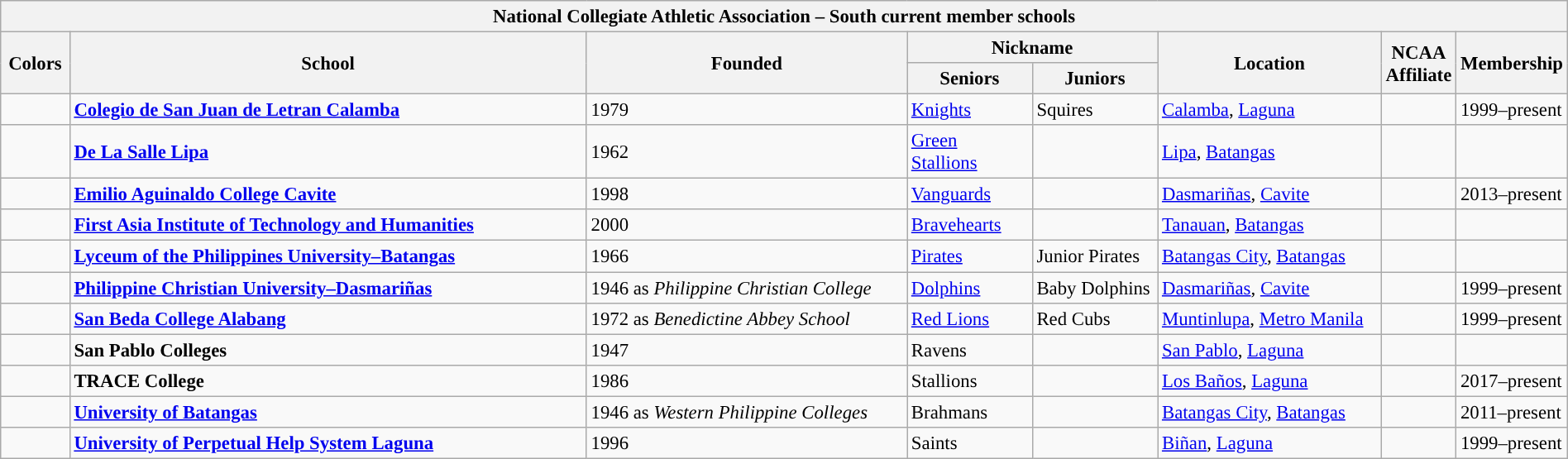<table class="wikitable" style="width:100%;; text-align:left; font-size:95%">
<tr>
<th colspan=14>National Collegiate Athletic Association – South current member schools</th>
</tr>
<tr>
<th rowspan="2"  style="width:50px;">Colors</th>
<th rowspan="2"  style="width:500px;">School</th>
<th rowspan="2"  style="width:300px;">Founded</th>
<th colspan="2"  style="width:200px;">Nickname</th>
<th rowspan="2"  style="width:200px;">Location</th>
<th rowspan="2"  style="width:50px;">NCAA Affiliate</th>
<th rowspan="2"  style="width:50px;">Membership</th>
</tr>
<tr>
<th style="width:8%;">Seniors</th>
<th style="width:8%;">Juniors</th>
</tr>
<tr>
<td></td>
<td><strong><a href='#'>Colegio de San Juan de Letran Calamba</a></strong></td>
<td>1979</td>
<td><a href='#'>Knights</a></td>
<td>Squires</td>
<td><a href='#'>Calamba</a>, <a href='#'>Laguna</a></td>
<td></td>
<td>1999–present</td>
</tr>
<tr>
<td></td>
<td><strong><a href='#'>De La Salle Lipa</a></strong></td>
<td>1962</td>
<td><a href='#'>Green Stallions</a></td>
<td></td>
<td><a href='#'>Lipa</a>, <a href='#'>Batangas</a></td>
<td></td>
<td></td>
</tr>
<tr>
<td></td>
<td><strong><a href='#'>Emilio Aguinaldo College Cavite</a></strong></td>
<td>1998</td>
<td><a href='#'>Vanguards</a></td>
<td></td>
<td><a href='#'>Dasmariñas</a>, <a href='#'>Cavite</a></td>
<td></td>
<td>2013–present</td>
</tr>
<tr>
<td></td>
<td><strong><a href='#'>First Asia Institute of Technology and Humanities</a></strong></td>
<td>2000</td>
<td><a href='#'>Bravehearts</a></td>
<td></td>
<td><a href='#'>Tanauan</a>, <a href='#'>Batangas</a></td>
<td></td>
<td></td>
</tr>
<tr>
<td></td>
<td><strong><a href='#'>Lyceum of the Philippines University–Batangas</a></strong></td>
<td>1966</td>
<td><a href='#'>Pirates</a></td>
<td>Junior Pirates</td>
<td><a href='#'>Batangas City</a>, <a href='#'>Batangas</a></td>
<td></td>
<td></td>
</tr>
<tr>
<td></td>
<td><strong><a href='#'>Philippine Christian University–Dasmariñas</a></strong></td>
<td>1946 as <em>Philippine Christian College</em></td>
<td><a href='#'>Dolphins</a></td>
<td>Baby Dolphins</td>
<td><a href='#'>Dasmariñas</a>, <a href='#'>Cavite</a></td>
<td></td>
<td>1999–present</td>
</tr>
<tr>
<td></td>
<td><strong><a href='#'>San Beda College Alabang</a></strong></td>
<td>1972 as <em>Benedictine Abbey School</em></td>
<td><a href='#'>Red Lions</a></td>
<td>Red Cubs</td>
<td><a href='#'>Muntinlupa</a>, <a href='#'>Metro Manila</a></td>
<td></td>
<td>1999–present</td>
</tr>
<tr>
<td></td>
<td><strong>San Pablo Colleges</strong></td>
<td>1947</td>
<td>Ravens</td>
<td></td>
<td><a href='#'>San Pablo</a>, <a href='#'>Laguna</a></td>
<td></td>
<td></td>
</tr>
<tr>
<td></td>
<td><strong>TRACE College</strong></td>
<td>1986</td>
<td>Stallions</td>
<td></td>
<td><a href='#'>Los Baños</a>, <a href='#'>Laguna</a></td>
<td></td>
<td>2017–present</td>
</tr>
<tr>
<td></td>
<td><strong><a href='#'>University of Batangas</a></strong></td>
<td>1946 as <em>Western Philippine Colleges</em></td>
<td>Brahmans</td>
<td></td>
<td><a href='#'>Batangas City</a>, <a href='#'>Batangas</a></td>
<td></td>
<td>2011–present</td>
</tr>
<tr>
<td></td>
<td><strong><a href='#'>University of Perpetual Help System Laguna</a></strong></td>
<td>1996</td>
<td>Saints</td>
<td></td>
<td><a href='#'>Biñan</a>, <a href='#'>Laguna</a></td>
<td></td>
<td>1999–present</td>
</tr>
</table>
